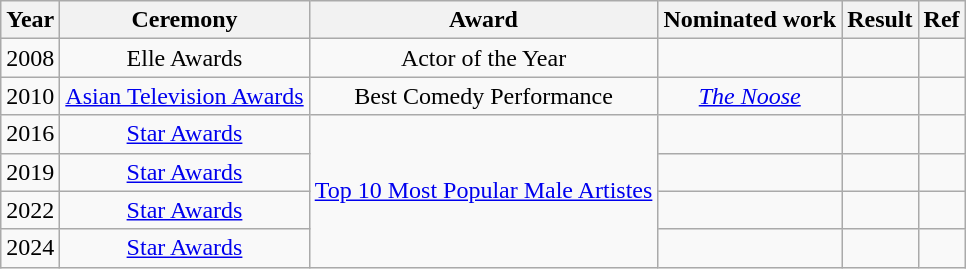<table class="wikitable sortable" style="text-align: center;">
<tr>
<th>Year</th>
<th>Ceremony</th>
<th>Award</th>
<th>Nominated work</th>
<th>Result</th>
<th class="unsortable">Ref</th>
</tr>
<tr>
<td>2008</td>
<td>Elle Awards</td>
<td>Actor of the Year</td>
<td></td>
<td></td>
<td></td>
</tr>
<tr>
<td>2010</td>
<td><a href='#'>Asian Television Awards</a></td>
<td>Best Comedy Performance</td>
<td><em><a href='#'>The Noose</a></em></td>
<td></td>
<td></td>
</tr>
<tr>
<td>2016</td>
<td><a href='#'>Star Awards</a></td>
<td rowspan="4"><a href='#'>Top 10 Most Popular Male Artistes</a></td>
<td></td>
<td></td>
<td></td>
</tr>
<tr>
<td>2019</td>
<td><a href='#'>Star Awards</a></td>
<td></td>
<td></td>
<td></td>
</tr>
<tr>
<td>2022</td>
<td><a href='#'>Star Awards</a></td>
<td></td>
<td></td>
<td></td>
</tr>
<tr>
<td>2024</td>
<td><a href='#'>Star Awards</a></td>
<td></td>
<td></td>
<td></td>
</tr>
</table>
